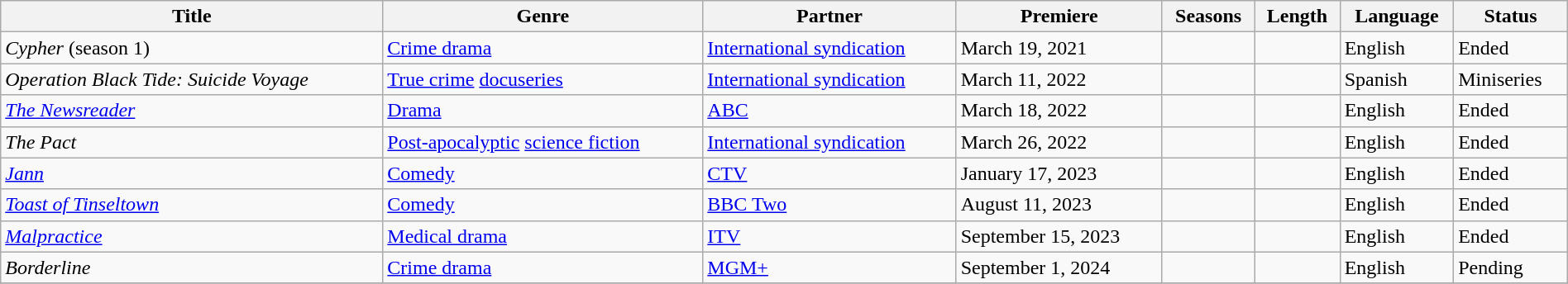<table class="wikitable sortable" style="width:100%;">
<tr>
<th>Title</th>
<th>Genre</th>
<th>Partner</th>
<th>Premiere</th>
<th>Seasons</th>
<th>Length</th>
<th>Language</th>
<th>Status</th>
</tr>
<tr>
<td><em>Cypher</em> (season 1)</td>
<td><a href='#'>Crime drama</a></td>
<td><a href='#'>International syndication</a></td>
<td>March 19, 2021</td>
<td></td>
<td></td>
<td>English</td>
<td>Ended</td>
</tr>
<tr>
<td><em>Operation Black Tide: Suicide Voyage</em></td>
<td><a href='#'>True crime</a> <a href='#'>docuseries</a></td>
<td><a href='#'>International syndication</a></td>
<td>March 11, 2022</td>
<td></td>
<td></td>
<td>Spanish</td>
<td>Miniseries</td>
</tr>
<tr>
<td><em><a href='#'>The Newsreader</a></em></td>
<td><a href='#'>Drama</a></td>
<td><a href='#'>ABC</a></td>
<td>March 18, 2022</td>
<td></td>
<td></td>
<td>English</td>
<td>Ended</td>
</tr>
<tr>
<td><em>The Pact</em></td>
<td><a href='#'>Post-apocalyptic</a> <a href='#'>science fiction</a></td>
<td><a href='#'>International syndication</a></td>
<td>March 26, 2022</td>
<td></td>
<td></td>
<td>English</td>
<td>Ended</td>
</tr>
<tr>
<td><em><a href='#'>Jann</a></em></td>
<td><a href='#'>Comedy</a></td>
<td><a href='#'>CTV</a></td>
<td>January 17, 2023</td>
<td></td>
<td></td>
<td>English</td>
<td>Ended</td>
</tr>
<tr>
<td><em><a href='#'>Toast of Tinseltown</a></em></td>
<td><a href='#'>Comedy</a></td>
<td><a href='#'>BBC Two</a></td>
<td>August 11, 2023</td>
<td></td>
<td></td>
<td>English</td>
<td>Ended</td>
</tr>
<tr>
<td><em><a href='#'>Malpractice</a></em></td>
<td><a href='#'>Medical drama</a></td>
<td><a href='#'>ITV</a></td>
<td>September 15, 2023</td>
<td></td>
<td></td>
<td>English</td>
<td>Ended</td>
</tr>
<tr>
<td><em>Borderline</em></td>
<td><a href='#'>Crime drama</a></td>
<td><a href='#'>MGM+</a></td>
<td>September 1, 2024</td>
<td></td>
<td></td>
<td>English</td>
<td>Pending</td>
</tr>
<tr>
</tr>
</table>
